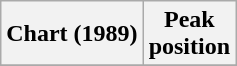<table class="wikitable sortable plainrowheaders" style="text-align:center">
<tr>
<th>Chart (1989)</th>
<th>Peak<br>position</th>
</tr>
<tr>
</tr>
</table>
